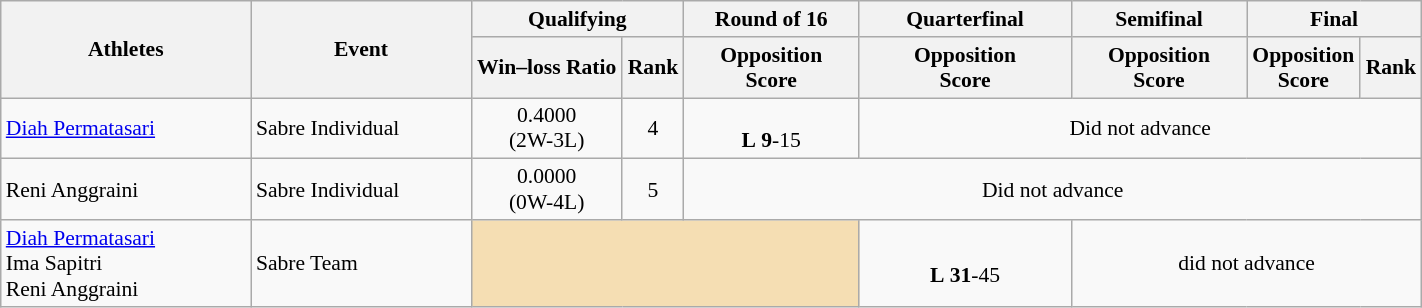<table class=wikitable style="font-size:90%; text-align:center">
<tr>
<th width="160" rowspan="2">Athletes</th>
<th width="140" rowspan="2">Event</th>
<th width="135" colspan="2">Qualifying</th>
<th width="110">Round of 16</th>
<th width="135">Quarterfinal</th>
<th width="110">Semifinal</th>
<th width="110" colspan="2">Final</th>
</tr>
<tr>
<th>Win–loss Ratio</th>
<th>Rank</th>
<th>Opposition<br>Score</th>
<th>Opposition<br>Score</th>
<th>Opposition<br>Score</th>
<th>Opposition<br>Score</th>
<th>Rank</th>
</tr>
<tr>
<td align=left><a href='#'>Diah Permatasari</a></td>
<td align=left>Sabre Individual</td>
<td>0.4000 <br> (2W-3L)</td>
<td>4</td>
<td> <br><strong>L</strong> <strong>9</strong>-15</td>
<td colspan="4">Did not advance</td>
</tr>
<tr>
<td align=left>Reni Anggraini</td>
<td align=left>Sabre Individual</td>
<td>0.0000 <br> (0W-4L)</td>
<td>5</td>
<td colspan="5">Did not advance</td>
</tr>
<tr>
<td align=left><a href='#'>Diah Permatasari</a> <br> Ima Sapitri <br> Reni Anggraini</td>
<td align=left>Sabre Team</td>
<td colspan="3" bgcolor="wheat"></td>
<td> <br> <strong>L</strong> <strong>31</strong>-45</td>
<td colspan="3">did not advance</td>
</tr>
</table>
